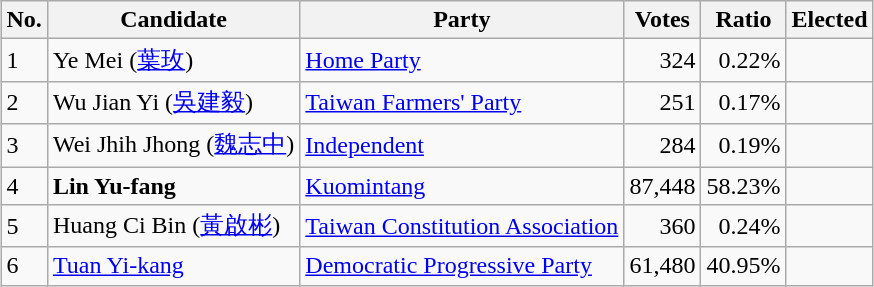<table class="wikitable" style="margin:1em auto;">
<tr>
<th>No.</th>
<th>Candidate</th>
<th>Party</th>
<th>Votes</th>
<th>Ratio</th>
<th>Elected</th>
</tr>
<tr>
<td>1</td>
<td>Ye Mei  (<a href='#'>葉玫</a>)</td>
<td> <a href='#'>Home Party</a></td>
<td align="right">324</td>
<td align="right">0.22%</td>
<td></td>
</tr>
<tr>
<td>2</td>
<td>Wu Jian Yi  (<a href='#'>吳建毅</a>)</td>
<td><a href='#'>Taiwan Farmers' Party</a></td>
<td align="right">251</td>
<td align="right">0.17%</td>
<td></td>
</tr>
<tr>
<td>3</td>
<td>Wei Jhih Jhong  (<a href='#'>魏志中</a>)</td>
<td><a href='#'>Independent</a></td>
<td align="right">284</td>
<td align="right">0.19%</td>
<td></td>
</tr>
<tr>
<td>4</td>
<td><strong>Lin Yu-fang</strong></td>
<td><a href='#'>Kuomintang</a></td>
<td align="right">87,448</td>
<td align="right">58.23%</td>
<td align="center"></td>
</tr>
<tr>
<td>5</td>
<td>Huang Ci Bin  (<a href='#'>黃啟彬</a>)</td>
<td><a href='#'>Taiwan Constitution Association</a></td>
<td align="right">360</td>
<td align="right">0.24%</td>
<td></td>
</tr>
<tr>
<td>6</td>
<td><a href='#'>Tuan Yi-kang</a></td>
<td><a href='#'>Democratic Progressive Party</a></td>
<td align="right">61,480</td>
<td align="right">40.95%</td>
<td></td>
</tr>
</table>
